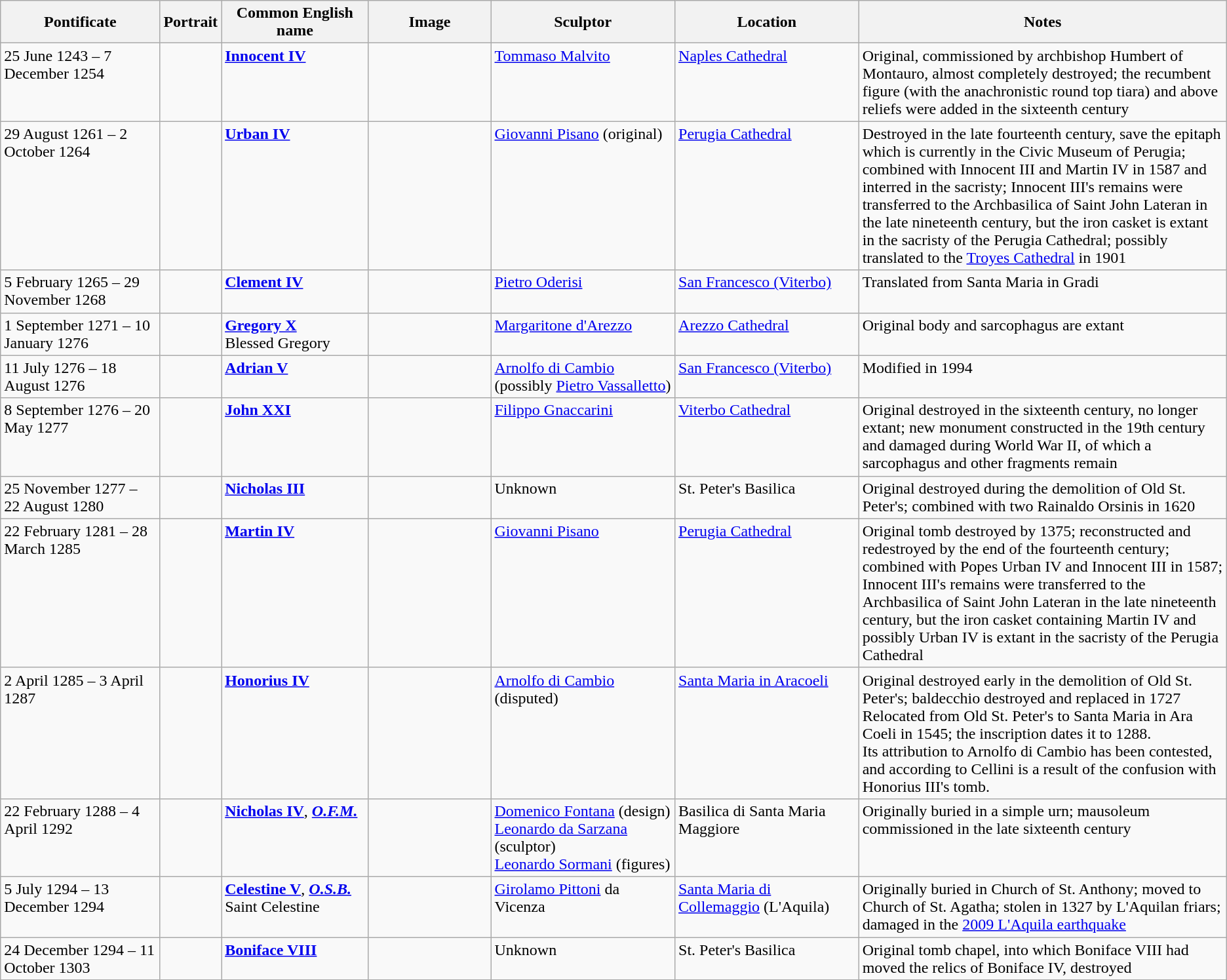<table class=wikitable>
<tr>
<th style="width:13%;">Pontificate</th>
<th style="width:5%;">Portrait</th>
<th style="width:12%;">Common English name</th>
<th>Image</th>
<th style="width:15%;">Sculptor</th>
<th style="width:15%;">Location</th>
<th style="width:30%;">Notes</th>
</tr>
<tr valign="top">
<td>25 June 1243 – 7 December 1254</td>
<td></td>
<td><strong><a href='#'>Innocent IV</a></strong></td>
<td></td>
<td><a href='#'>Tommaso Malvito</a></td>
<td><a href='#'>Naples Cathedral</a></td>
<td>Original, commissioned by archbishop Humbert of Montauro, almost completely destroyed; the recumbent figure (with the anachronistic round top tiara) and above reliefs were added in the sixteenth century</td>
</tr>
<tr valign="top">
<td>29 August 1261 – 2 October 1264</td>
<td></td>
<td><strong><a href='#'>Urban IV</a></strong></td>
<td></td>
<td><a href='#'>Giovanni Pisano</a> (original)</td>
<td><a href='#'>Perugia Cathedral</a></td>
<td>Destroyed in the late fourteenth century, save the epitaph which is currently in the Civic Museum of Perugia; combined with Innocent III and Martin IV in 1587 and interred in the sacristy; Innocent III's remains were transferred to the Archbasilica of Saint John Lateran in the late nineteenth century, but the iron casket is extant in the sacristy of the Perugia Cathedral; possibly translated to the <a href='#'>Troyes Cathedral</a> in 1901</td>
</tr>
<tr valign="top">
<td>5 February 1265 – 29 November 1268</td>
<td></td>
<td><strong><a href='#'>Clement IV</a></strong></td>
<td></td>
<td><a href='#'>Pietro Oderisi</a></td>
<td><a href='#'>San Francesco (Viterbo)</a></td>
<td>Translated from Santa Maria in Gradi</td>
</tr>
<tr valign="top">
<td>1 September 1271 – 10 January 1276</td>
<td></td>
<td><strong><a href='#'>Gregory X</a></strong><br>Blessed Gregory</td>
<td></td>
<td><a href='#'>Margaritone d'Arezzo</a></td>
<td><a href='#'>Arezzo Cathedral</a></td>
<td>Original body and sarcophagus are extant</td>
</tr>
<tr valign="top">
<td>11 July 1276 – 18 August 1276</td>
<td></td>
<td><strong><a href='#'>Adrian V</a></strong></td>
<td></td>
<td><a href='#'>Arnolfo di Cambio</a> (possibly <a href='#'>Pietro Vassalletto</a>)</td>
<td><a href='#'>San Francesco (Viterbo)</a></td>
<td>Modified in 1994</td>
</tr>
<tr valign="top">
<td>8 September 1276 – 20 May 1277</td>
<td></td>
<td><strong><a href='#'>John XXI</a></strong></td>
<td></td>
<td><a href='#'>Filippo Gnaccarini</a></td>
<td><a href='#'>Viterbo Cathedral</a></td>
<td>Original destroyed in the sixteenth century, no longer extant; new monument constructed in the 19th century and damaged during World War II, of which a sarcophagus and other fragments remain</td>
</tr>
<tr valign="top">
<td>25 November 1277 – 22 August 1280</td>
<td></td>
<td><strong><a href='#'>Nicholas III</a></strong></td>
<td></td>
<td>Unknown</td>
<td>St. Peter's Basilica</td>
<td>Original destroyed during the demolition of Old St. Peter's; combined with two Rainaldo Orsinis in 1620</td>
</tr>
<tr valign="top">
<td>22 February 1281 – 28 March 1285</td>
<td></td>
<td><strong><a href='#'>Martin IV</a></strong></td>
<td></td>
<td><a href='#'>Giovanni Pisano</a></td>
<td><a href='#'>Perugia Cathedral</a></td>
<td>Original tomb destroyed by 1375; reconstructed and redestroyed by the end of the fourteenth century; combined with Popes Urban IV and Innocent III in 1587; Innocent III's remains were transferred to the Archbasilica of Saint John Lateran in the late nineteenth century, but the iron casket containing Martin IV and possibly Urban IV is extant in the sacristy of the Perugia Cathedral</td>
</tr>
<tr valign="top">
<td>2 April 1285 – 3 April 1287</td>
<td></td>
<td><strong><a href='#'>Honorius IV</a></strong></td>
<td></td>
<td><a href='#'>Arnolfo di Cambio</a> (disputed)</td>
<td><a href='#'>Santa Maria in Aracoeli</a></td>
<td>Original destroyed early in the demolition of Old St. Peter's; baldecchio destroyed and replaced in 1727<br>Relocated from Old St. Peter's to Santa Maria in Ara Coeli in 1545; the inscription dates it to 1288.<br>Its attribution to Arnolfo di Cambio has been contested, and according to Cellini is a result of the confusion with Honorius III's tomb.</td>
</tr>
<tr valign="top">
<td>22 February 1288 – 4 April 1292</td>
<td></td>
<td><strong><a href='#'>Nicholas IV</a></strong>, <strong><em><a href='#'>O.F.M.</a></em></strong></td>
<td></td>
<td><a href='#'>Domenico Fontana</a> (design)<br><a href='#'>Leonardo da Sarzana</a> (sculptor)<br><a href='#'>Leonardo Sormani</a> (figures)</td>
<td>Basilica di Santa Maria Maggiore</td>
<td>Originally buried in a simple urn; mausoleum commissioned in the late sixteenth century</td>
</tr>
<tr valign="top">
<td>5 July 1294 – 13 December 1294</td>
<td></td>
<td><strong><a href='#'>Celestine V</a></strong>, <strong><em><a href='#'>O.S.B.</a></em></strong><br>Saint Celestine</td>
<td></td>
<td><a href='#'>Girolamo Pittoni</a> da Vicenza</td>
<td><a href='#'>Santa Maria di Collemaggio</a> (L'Aquila)</td>
<td>Originally buried in Church of St. Anthony; moved to Church of St. Agatha; stolen in 1327 by L'Aquilan friars; damaged in the <a href='#'>2009 L'Aquila earthquake</a></td>
</tr>
<tr valign="top">
<td>24 December 1294 – 11 October 1303</td>
<td></td>
<td><strong><a href='#'>Boniface VIII</a></strong></td>
<td></td>
<td>Unknown</td>
<td>St. Peter's Basilica</td>
<td>Original tomb chapel, into which Boniface VIII had moved the relics of Boniface IV, destroyed</td>
</tr>
</table>
